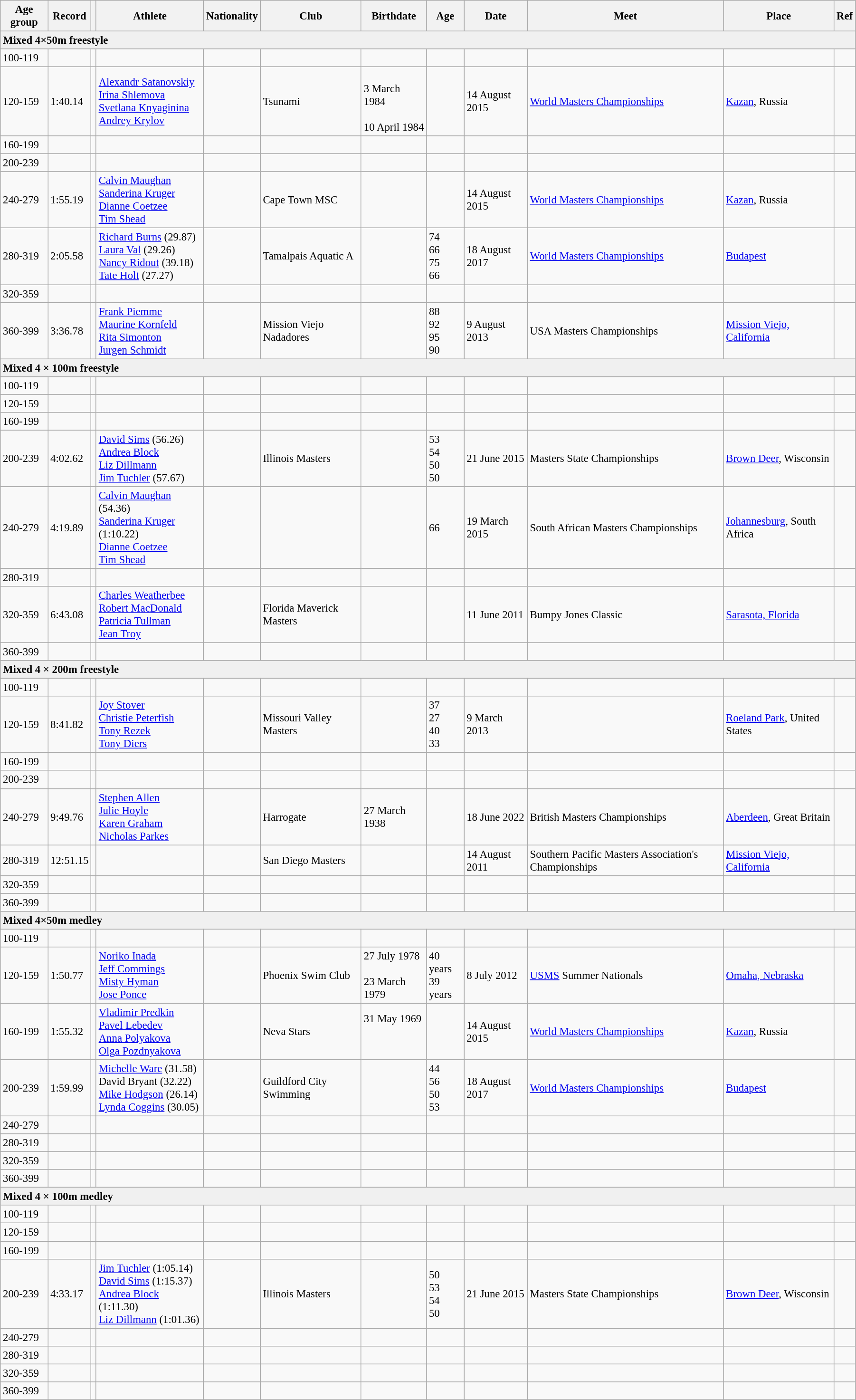<table class="wikitable" style="font-size:95%; width: 95%;">
<tr>
<th>Age group</th>
<th>Record</th>
<th></th>
<th>Athlete</th>
<th>Nationality</th>
<th>Club</th>
<th>Birthdate</th>
<th>Age</th>
<th>Date</th>
<th>Meet</th>
<th>Place</th>
<th>Ref</th>
</tr>
<tr style="background:#f0f0f0;">
<td colspan=12><strong>Mixed 4×50m freestyle</strong></td>
</tr>
<tr>
<td>100-119</td>
<td></td>
<td></td>
<td></td>
<td></td>
<td></td>
<td></td>
<td></td>
<td></td>
<td></td>
<td></td>
<td></td>
</tr>
<tr>
<td>120-159</td>
<td>1:40.14</td>
<td></td>
<td><a href='#'>Alexandr Satanovskiy</a><br><a href='#'>Irina Shlemova</a><br><a href='#'>Svetlana Knyaginina</a><br><a href='#'>Andrey Krylov</a></td>
<td></td>
<td>Tsunami</td>
<td><br>3 March 1984<br><br>10 April 1984</td>
<td><br><br><br></td>
<td>14 August 2015</td>
<td><a href='#'>World Masters Championships</a></td>
<td><a href='#'>Kazan</a>, Russia</td>
<td></td>
</tr>
<tr>
<td>160-199</td>
<td></td>
<td></td>
<td></td>
<td></td>
<td></td>
<td></td>
<td></td>
<td></td>
<td></td>
<td></td>
<td></td>
</tr>
<tr>
<td>200-239</td>
<td></td>
<td></td>
<td></td>
<td></td>
<td></td>
<td></td>
<td></td>
<td></td>
<td></td>
<td></td>
<td></td>
</tr>
<tr>
<td>240-279</td>
<td>1:55.19</td>
<td></td>
<td><a href='#'>Calvin Maughan</a><br><a href='#'>Sanderina Kruger</a><br><a href='#'>Dianne Coetzee</a><br><a href='#'>Tim Shead</a></td>
<td></td>
<td>Cape Town MSC</td>
<td><br><br><br></td>
<td><br><br><br></td>
<td>14 August 2015</td>
<td><a href='#'>World Masters Championships</a></td>
<td><a href='#'>Kazan</a>, Russia</td>
<td></td>
</tr>
<tr>
<td>280-319</td>
<td>2:05.58</td>
<td></td>
<td><a href='#'>Richard Burns</a> (29.87)<br><a href='#'>Laura Val</a> (29.26)<br><a href='#'>Nancy Ridout</a> (39.18)<br><a href='#'>Tate Holt</a> (27.27)</td>
<td></td>
<td>Tamalpais Aquatic A</td>
<td></td>
<td>74<br>66<br>75<br>66</td>
<td>18 August 2017</td>
<td><a href='#'>World Masters Championships</a></td>
<td><a href='#'>Budapest</a></td>
<td></td>
</tr>
<tr>
<td>320-359</td>
<td></td>
<td></td>
<td></td>
<td></td>
<td></td>
<td></td>
<td></td>
<td></td>
<td></td>
<td></td>
<td></td>
</tr>
<tr>
<td>360-399</td>
<td>3:36.78</td>
<td></td>
<td><a href='#'>Frank Piemme</a><br><a href='#'>Maurine Kornfeld</a><br><a href='#'>Rita Simonton</a><br><a href='#'>Jurgen Schmidt</a></td>
<td></td>
<td>Mission Viejo Nadadores</td>
<td></td>
<td>88<br>92<br>95<br>90</td>
<td>9 August 2013</td>
<td>USA Masters Championships</td>
<td><a href='#'>Mission Viejo, California</a></td>
<td></td>
</tr>
<tr style="background:#f0f0f0;">
<td colspan=12><strong>Mixed 4 × 100m freestyle</strong></td>
</tr>
<tr>
<td>100-119</td>
<td></td>
<td></td>
<td></td>
<td></td>
<td></td>
<td></td>
<td></td>
<td></td>
<td></td>
<td></td>
<td></td>
</tr>
<tr>
<td>120-159</td>
<td></td>
<td></td>
<td></td>
<td></td>
<td></td>
<td></td>
<td></td>
<td></td>
<td></td>
<td></td>
<td></td>
</tr>
<tr>
<td>160-199</td>
<td></td>
<td></td>
<td></td>
<td></td>
<td></td>
<td></td>
<td></td>
<td></td>
<td></td>
<td></td>
<td></td>
</tr>
<tr>
<td>200-239</td>
<td>4:02.62</td>
<td></td>
<td><a href='#'>David Sims</a> (56.26)<br><a href='#'>Andrea Block</a><br><a href='#'>Liz Dillmann</a><br><a href='#'>Jim Tuchler</a> (57.67)</td>
<td></td>
<td>Illinois Masters</td>
<td></td>
<td>53<br>54<br>50<br>50</td>
<td>21 June 2015</td>
<td>Masters State Championships</td>
<td><a href='#'>Brown Deer</a>, Wisconsin</td>
<td></td>
</tr>
<tr>
<td>240-279</td>
<td>4:19.89</td>
<td></td>
<td><a href='#'>Calvin Maughan</a> (54.36)<br><a href='#'>Sanderina Kruger</a> (1:10.22)<br><a href='#'>Dianne Coetzee</a><br><a href='#'>Tim Shead</a></td>
<td></td>
<td></td>
<td></td>
<td><br>66<br><br></td>
<td>19 March 2015</td>
<td>South African Masters Championships</td>
<td><a href='#'>Johannesburg</a>, South Africa</td>
<td></td>
</tr>
<tr>
<td>280-319</td>
<td></td>
<td></td>
<td></td>
<td></td>
<td></td>
<td></td>
<td></td>
<td></td>
<td></td>
<td></td>
<td></td>
</tr>
<tr>
<td>320-359</td>
<td>6:43.08</td>
<td></td>
<td><a href='#'>Charles Weatherbee</a><br><a href='#'>Robert MacDonald</a><br><a href='#'>Patricia Tullman</a><br><a href='#'>Jean Troy</a></td>
<td></td>
<td>Florida Maverick Masters</td>
<td></td>
<td></td>
<td>11 June 2011</td>
<td>Bumpy Jones Classic</td>
<td><a href='#'>Sarasota, Florida</a></td>
<td></td>
</tr>
<tr>
<td>360-399</td>
<td></td>
<td></td>
<td></td>
<td></td>
<td></td>
<td></td>
<td></td>
<td></td>
<td></td>
<td></td>
<td></td>
</tr>
<tr style="background:#f0f0f0;">
<td colspan=12><strong>Mixed 4 × 200m freestyle</strong></td>
</tr>
<tr>
<td>100-119</td>
<td></td>
<td></td>
<td></td>
<td></td>
<td></td>
<td></td>
<td></td>
<td></td>
<td></td>
<td></td>
<td></td>
</tr>
<tr>
<td>120-159</td>
<td>8:41.82</td>
<td></td>
<td><a href='#'>Joy Stover</a><br><a href='#'>Christie Peterfish</a><br><a href='#'>Tony Rezek</a><br><a href='#'>Tony Diers</a></td>
<td></td>
<td>Missouri Valley Masters</td>
<td></td>
<td>37<br>27<br>40<br>33</td>
<td>9 March 2013</td>
<td></td>
<td><a href='#'>Roeland Park</a>, United States</td>
<td></td>
</tr>
<tr>
<td>160-199</td>
<td></td>
<td></td>
<td></td>
<td></td>
<td></td>
<td></td>
<td></td>
<td></td>
<td></td>
<td></td>
<td></td>
</tr>
<tr>
<td>200-239</td>
<td></td>
<td></td>
<td></td>
<td></td>
<td></td>
<td></td>
<td></td>
<td></td>
<td></td>
<td></td>
<td></td>
</tr>
<tr>
<td>240-279</td>
<td>9:49.76</td>
<td></td>
<td><a href='#'>Stephen Allen</a><br><a href='#'>Julie Hoyle</a><br><a href='#'>Karen Graham</a><br><a href='#'>Nicholas Parkes</a></td>
<td></td>
<td>Harrogate</td>
<td><br>27 March 1938<br><br></td>
<td><br><br><br></td>
<td>18 June 2022</td>
<td>British Masters Championships</td>
<td><a href='#'>Aberdeen</a>, Great Britain</td>
<td></td>
</tr>
<tr>
<td>280-319</td>
<td>12:51.15</td>
<td></td>
<td></td>
<td></td>
<td>San Diego Masters</td>
<td></td>
<td></td>
<td>14 August 2011</td>
<td>Southern Pacific Masters Association's Championships</td>
<td><a href='#'>Mission Viejo, California</a></td>
<td></td>
</tr>
<tr>
<td>320-359</td>
<td></td>
<td></td>
<td></td>
<td></td>
<td></td>
<td></td>
<td></td>
<td></td>
<td></td>
<td></td>
<td></td>
</tr>
<tr>
<td>360-399</td>
<td></td>
<td></td>
<td></td>
<td></td>
<td></td>
<td></td>
<td></td>
<td></td>
<td></td>
<td></td>
<td></td>
</tr>
<tr style="background:#f0f0f0;">
<td colspan=12><strong>Mixed 4×50m medley</strong></td>
</tr>
<tr>
<td>100-119</td>
<td></td>
<td></td>
<td></td>
<td></td>
<td></td>
<td></td>
<td></td>
<td></td>
<td></td>
<td></td>
<td></td>
</tr>
<tr>
<td>120-159</td>
<td>1:50.77</td>
<td></td>
<td><a href='#'>Noriko Inada</a><br><a href='#'>Jeff Commings</a><br><a href='#'>Misty Hyman</a><br><a href='#'>Jose Ponce</a></td>
<td></td>
<td>Phoenix Swim Club</td>
<td>27 July 1978<br><br>23 March 1979<br></td>
<td>40 years<br>39 years</td>
<td>8 July 2012</td>
<td><a href='#'>USMS</a> Summer Nationals</td>
<td><a href='#'>Omaha, Nebraska</a></td>
<td></td>
</tr>
<tr>
<td>160-199</td>
<td>1:55.32</td>
<td></td>
<td><a href='#'>Vladimir Predkin</a><br><a href='#'>Pavel Lebedev</a><br><a href='#'>Anna Polyakova</a><br><a href='#'>Olga Pozdnyakova</a></td>
<td></td>
<td>Neva Stars</td>
<td>31 May 1969<br><br><br></td>
<td><br><br><br></td>
<td>14 August 2015</td>
<td><a href='#'>World Masters Championships</a></td>
<td><a href='#'>Kazan</a>, Russia</td>
<td></td>
</tr>
<tr>
<td>200-239</td>
<td>1:59.99</td>
<td></td>
<td><a href='#'>Michelle Ware</a> (31.58)<br>David Bryant (32.22)<br><a href='#'>Mike Hodgson</a> (26.14)<br><a href='#'>Lynda Coggins</a> (30.05)</td>
<td></td>
<td>Guildford City Swimming</td>
<td></td>
<td>44<br>56<br>50<br>53</td>
<td>18 August 2017</td>
<td><a href='#'>World Masters Championships</a></td>
<td><a href='#'>Budapest</a></td>
<td></td>
</tr>
<tr>
<td>240-279</td>
<td></td>
<td></td>
<td></td>
<td></td>
<td></td>
<td></td>
<td></td>
<td></td>
<td></td>
<td></td>
<td></td>
</tr>
<tr>
<td>280-319</td>
<td></td>
<td></td>
<td></td>
<td></td>
<td></td>
<td></td>
<td></td>
<td></td>
<td></td>
<td></td>
<td></td>
</tr>
<tr>
<td>320-359</td>
<td></td>
<td></td>
<td></td>
<td></td>
<td></td>
<td></td>
<td></td>
<td></td>
<td></td>
<td></td>
<td></td>
</tr>
<tr>
<td>360-399</td>
<td></td>
<td></td>
<td></td>
<td></td>
<td></td>
<td></td>
<td></td>
<td></td>
<td></td>
<td></td>
<td></td>
</tr>
<tr style="background:#f0f0f0;">
<td colspan=12><strong>Mixed 4 × 100m medley</strong></td>
</tr>
<tr>
<td>100-119</td>
<td></td>
<td></td>
<td></td>
<td></td>
<td></td>
<td></td>
<td></td>
<td></td>
<td></td>
<td></td>
<td></td>
</tr>
<tr>
<td>120-159</td>
<td></td>
<td></td>
<td></td>
<td></td>
<td></td>
<td></td>
<td></td>
<td></td>
<td></td>
<td></td>
<td></td>
</tr>
<tr>
<td>160-199</td>
<td></td>
<td></td>
<td></td>
<td></td>
<td></td>
<td></td>
<td></td>
<td></td>
<td></td>
<td></td>
<td></td>
</tr>
<tr>
<td>200-239</td>
<td>4:33.17</td>
<td></td>
<td><a href='#'>Jim Tuchler</a> (1:05.14)<br><a href='#'>David Sims</a> (1:15.37)<br><a href='#'>Andrea Block</a> (1:11.30)<br><a href='#'>Liz Dillmann</a> (1:01.36)</td>
<td></td>
<td>Illinois Masters</td>
<td></td>
<td>50<br>53<br>54<br>50</td>
<td>21 June 2015</td>
<td>Masters State Championships</td>
<td><a href='#'>Brown Deer</a>, Wisconsin</td>
<td></td>
</tr>
<tr>
<td>240-279</td>
<td></td>
<td></td>
<td></td>
<td></td>
<td></td>
<td></td>
<td></td>
<td></td>
<td></td>
<td></td>
<td></td>
</tr>
<tr>
<td>280-319</td>
<td></td>
<td></td>
<td></td>
<td></td>
<td></td>
<td></td>
<td></td>
<td></td>
<td></td>
<td></td>
<td></td>
</tr>
<tr>
<td>320-359</td>
<td></td>
<td></td>
<td></td>
<td></td>
<td></td>
<td></td>
<td></td>
<td></td>
<td></td>
<td></td>
<td></td>
</tr>
<tr>
<td>360-399</td>
<td></td>
<td></td>
<td></td>
<td></td>
<td></td>
<td></td>
<td></td>
<td></td>
<td></td>
<td></td>
<td></td>
</tr>
</table>
